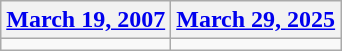<table class=wikitable>
<tr>
<th><a href='#'>March 19, 2007</a></th>
<th><a href='#'>March 29, 2025</a></th>
</tr>
<tr>
<td></td>
<td></td>
</tr>
</table>
